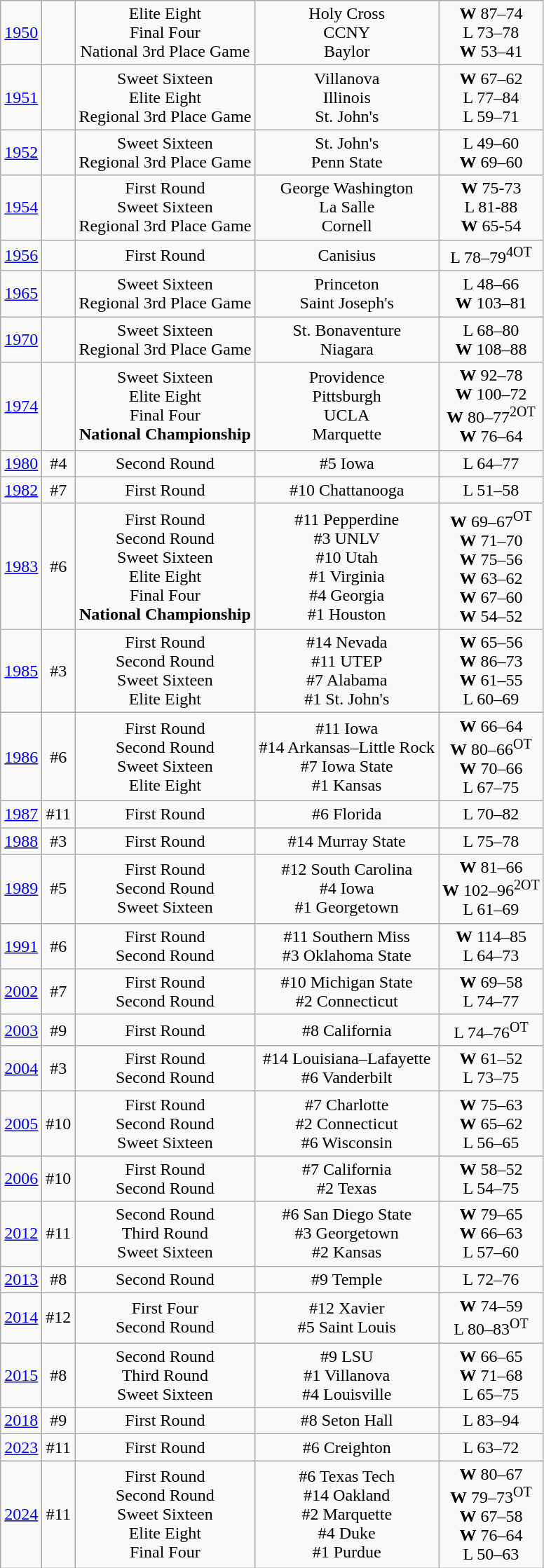<table class="wikitable">
<tr align="center">
<td><a href='#'>1950</a></td>
<td></td>
<td>Elite Eight<br>Final Four<br>National 3rd Place Game</td>
<td>Holy Cross<br>CCNY<br>Baylor</td>
<td><strong>W</strong> 87–74<br>L 73–78<br><strong>W</strong> 53–41</td>
</tr>
<tr align="center">
<td><a href='#'>1951</a></td>
<td></td>
<td>Sweet Sixteen<br>Elite Eight<br>Regional 3rd Place Game</td>
<td>Villanova<br>Illinois<br>St. John's</td>
<td><strong>W</strong> 67–62<br>L 77–84<br>L 59–71</td>
</tr>
<tr align="center">
<td><a href='#'>1952</a></td>
<td></td>
<td>Sweet Sixteen<br>Regional 3rd Place Game</td>
<td>St. John's<br>Penn State</td>
<td>L 49–60<br><strong>W</strong> 69–60</td>
</tr>
<tr align="center">
<td><a href='#'>1954</a></td>
<td></td>
<td>First Round<br>Sweet Sixteen<br>Regional 3rd Place Game</td>
<td>George Washington<br>La Salle<br>Cornell</td>
<td><strong>W</strong> 75-73<br>L 81-88<br><strong>W</strong> 65-54</td>
</tr>
<tr align="center">
<td><a href='#'>1956</a></td>
<td></td>
<td>First Round</td>
<td>Canisius</td>
<td>L 78–79<sup>4OT</sup></td>
</tr>
<tr align="center">
<td><a href='#'>1965</a></td>
<td></td>
<td>Sweet Sixteen<br>Regional 3rd Place Game</td>
<td>Princeton<br>Saint Joseph's</td>
<td>L 48–66<br><strong>W</strong> 103–81</td>
</tr>
<tr align="center">
<td><a href='#'>1970</a></td>
<td></td>
<td>Sweet Sixteen<br>Regional 3rd Place Game</td>
<td>St. Bonaventure<br>Niagara</td>
<td>L 68–80<br><strong>W</strong> 108–88</td>
</tr>
<tr align="center">
<td><a href='#'>1974</a></td>
<td></td>
<td>Sweet Sixteen<br>Elite Eight<br>Final Four<br><strong>National Championship</strong></td>
<td>Providence<br>Pittsburgh<br>UCLA<br>Marquette</td>
<td><strong>W</strong> 92–78<br><strong>W</strong> 100–72<br><strong>W</strong> 80–77<sup>2OT</sup><br><strong>W</strong> 76–64</td>
</tr>
<tr align="center">
<td><a href='#'>1980</a></td>
<td>#4</td>
<td>Second Round</td>
<td>#5 Iowa</td>
<td>L 64–77</td>
</tr>
<tr align="center">
<td><a href='#'>1982</a></td>
<td>#7</td>
<td>First Round</td>
<td>#10 Chattanooga</td>
<td>L 51–58</td>
</tr>
<tr align="center">
<td><a href='#'>1983</a></td>
<td>#6</td>
<td>First Round<br>Second Round<br>Sweet Sixteen<br>Elite Eight<br>Final Four<br><strong>National Championship</strong></td>
<td>#11 Pepperdine<br>#3 UNLV<br>#10 Utah<br>#1 Virginia<br>#4 Georgia<br>#1 Houston</td>
<td><strong>W</strong> 69–67<sup>OT</sup><br><strong>W</strong> 71–70<br><strong>W</strong> 75–56<br><strong>W</strong> 63–62<br><strong>W</strong> 67–60<br><strong>W</strong> 54–52</td>
</tr>
<tr align="center">
<td><a href='#'>1985</a></td>
<td>#3</td>
<td>First Round<br>Second Round<br>Sweet Sixteen<br>Elite Eight</td>
<td>#14 Nevada<br>#11 UTEP<br>#7 Alabama<br>#1 St. John's</td>
<td><strong>W</strong> 65–56<br><strong>W</strong> 86–73<br><strong>W</strong> 61–55<br>L 60–69</td>
</tr>
<tr align="center">
<td><a href='#'>1986</a></td>
<td>#6</td>
<td>First Round<br>Second Round<br>Sweet Sixteen<br>Elite Eight</td>
<td>#11 Iowa<br>#14 Arkansas–Little Rock<br>#7 Iowa State<br>#1 Kansas</td>
<td><strong>W</strong> 66–64<br><strong>W</strong> 80–66<sup>OT</sup><br><strong>W</strong> 70–66<br>L 67–75</td>
</tr>
<tr align="center">
<td><a href='#'>1987</a></td>
<td>#11</td>
<td>First Round</td>
<td>#6 Florida</td>
<td>L 70–82</td>
</tr>
<tr align="center">
<td><a href='#'>1988</a></td>
<td>#3</td>
<td>First Round</td>
<td>#14 Murray State</td>
<td>L 75–78</td>
</tr>
<tr align="center">
<td><a href='#'>1989</a></td>
<td>#5</td>
<td>First Round<br>Second Round<br>Sweet Sixteen</td>
<td>#12 South Carolina<br>#4 Iowa<br>#1 Georgetown</td>
<td><strong>W</strong> 81–66<br><strong>W</strong> 102–96<sup>2OT</sup><br>L 61–69</td>
</tr>
<tr align="center">
<td><a href='#'>1991</a></td>
<td>#6</td>
<td>First Round<br>Second Round</td>
<td>#11 Southern Miss<br>#3 Oklahoma State</td>
<td><strong>W</strong> 114–85<br>L 64–73</td>
</tr>
<tr align="center">
<td><a href='#'>2002</a></td>
<td>#7</td>
<td>First Round<br>Second Round</td>
<td>#10 Michigan State<br>#2 Connecticut</td>
<td><strong>W</strong> 69–58<br>L 74–77</td>
</tr>
<tr align="center">
<td><a href='#'>2003</a></td>
<td>#9</td>
<td>First Round</td>
<td>#8 California</td>
<td>L 74–76<sup>OT</sup></td>
</tr>
<tr align="center">
<td><a href='#'>2004</a></td>
<td>#3</td>
<td>First Round<br>Second Round</td>
<td>#14 Louisiana–Lafayette<br>#6 Vanderbilt</td>
<td><strong>W</strong> 61–52<br>L 73–75</td>
</tr>
<tr align="center">
<td><a href='#'>2005</a></td>
<td>#10</td>
<td>First Round<br>Second Round<br>Sweet Sixteen</td>
<td>#7 Charlotte<br>#2 Connecticut<br>#6 Wisconsin</td>
<td><strong>W</strong> 75–63<br><strong>W</strong> 65–62<br>L 56–65</td>
</tr>
<tr align="center">
<td><a href='#'>2006</a></td>
<td>#10</td>
<td>First Round<br>Second Round</td>
<td>#7 California<br>#2 Texas</td>
<td><strong>W</strong> 58–52<br>L 54–75</td>
</tr>
<tr align="center">
<td><a href='#'>2012</a></td>
<td>#11</td>
<td>Second Round<br>Third Round<br>Sweet Sixteen</td>
<td>#6 San Diego State<br>#3 Georgetown<br>#2 Kansas</td>
<td><strong>W</strong> 79–65<br><strong>W</strong> 66–63<br>L 57–60</td>
</tr>
<tr align="center">
<td><a href='#'>2013</a></td>
<td>#8</td>
<td>Second Round</td>
<td>#9 Temple</td>
<td>L 72–76</td>
</tr>
<tr align="center">
<td><a href='#'>2014</a></td>
<td>#12</td>
<td>First Four<br>Second Round</td>
<td>#12 Xavier<br>#5 Saint Louis</td>
<td><strong>W</strong> 74–59<br>L 80–83<sup>OT</sup></td>
</tr>
<tr align="center">
<td><a href='#'>2015</a></td>
<td>#8</td>
<td>Second Round<br>Third Round<br>Sweet Sixteen</td>
<td>#9 LSU<br>#1 Villanova<br>#4 Louisville</td>
<td><strong>W</strong> 66–65<br><strong>W</strong> 71–68<br>L 65–75</td>
</tr>
<tr align="center">
<td><a href='#'>2018</a></td>
<td>#9</td>
<td>First Round</td>
<td>#8 Seton Hall</td>
<td>L 83–94</td>
</tr>
<tr align="center">
<td><a href='#'>2023</a></td>
<td>#11</td>
<td>First Round</td>
<td>#6 Creighton</td>
<td>L 63–72</td>
</tr>
<tr align="center">
<td><a href='#'>2024</a></td>
<td>#11</td>
<td>First Round<br>Second Round<br>Sweet Sixteen<br>Elite Eight<br>Final Four</td>
<td>#6 Texas Tech<br>#14 Oakland<br>#2 Marquette<br>#4 Duke<br>#1 Purdue</td>
<td><strong>W</strong> 80–67<br><strong>W</strong> 79–73<sup>OT</sup><br> <strong>W</strong> 67–58<br><strong>W</strong> 76–64<br>L 50–63</td>
</tr>
</table>
